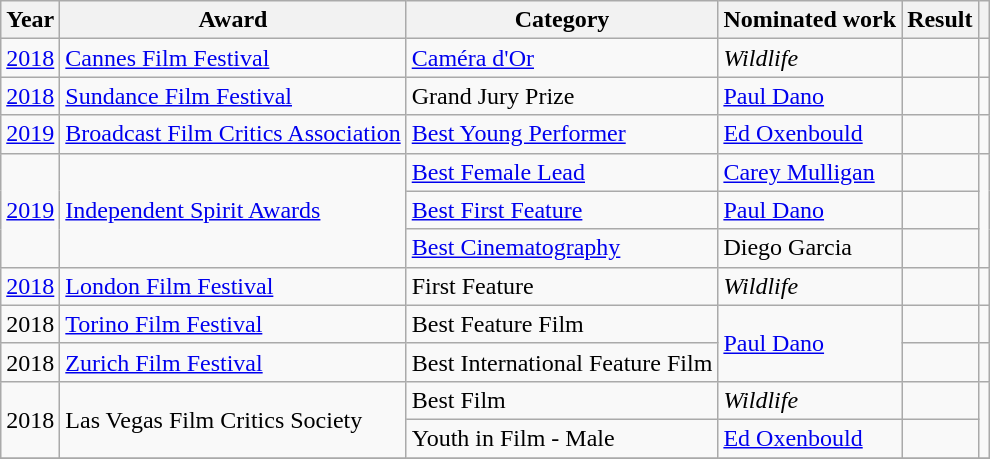<table class="wikitable">
<tr>
<th>Year</th>
<th>Award</th>
<th>Category</th>
<th>Nominated work</th>
<th>Result</th>
<th></th>
</tr>
<tr>
<td><a href='#'>2018</a></td>
<td><a href='#'>Cannes Film Festival</a></td>
<td><a href='#'>Caméra d'Or</a></td>
<td><em>Wildlife</em></td>
<td></td>
<td></td>
</tr>
<tr>
<td><a href='#'>2018</a></td>
<td><a href='#'>Sundance Film Festival</a></td>
<td>Grand Jury Prize</td>
<td><a href='#'>Paul Dano</a></td>
<td></td>
<td></td>
</tr>
<tr>
<td><a href='#'>2019</a></td>
<td><a href='#'>Broadcast Film Critics Association</a></td>
<td><a href='#'>Best Young Performer</a></td>
<td><a href='#'>Ed Oxenbould</a></td>
<td></td>
<td></td>
</tr>
<tr>
<td rowspan=3><a href='#'>2019</a></td>
<td rowspan=3><a href='#'>Independent Spirit Awards</a></td>
<td><a href='#'>Best Female Lead</a></td>
<td><a href='#'>Carey Mulligan</a></td>
<td></td>
<td rowspan="3"></td>
</tr>
<tr>
<td><a href='#'>Best First Feature</a></td>
<td><a href='#'>Paul Dano</a></td>
<td></td>
</tr>
<tr>
<td><a href='#'>Best Cinematography</a></td>
<td>Diego Garcia</td>
<td></td>
</tr>
<tr>
<td><a href='#'>2018</a></td>
<td><a href='#'>London Film Festival</a></td>
<td>First Feature</td>
<td><em>Wildlife</em></td>
<td></td>
<td></td>
</tr>
<tr>
<td>2018</td>
<td><a href='#'>Torino Film Festival</a></td>
<td>Best Feature Film</td>
<td rowspan=2><a href='#'>Paul Dano</a></td>
<td></td>
<td></td>
</tr>
<tr>
<td>2018</td>
<td><a href='#'>Zurich Film Festival</a></td>
<td>Best International Feature Film</td>
<td></td>
<td></td>
</tr>
<tr>
<td rowspan=2>2018</td>
<td rowspan=2>Las Vegas Film Critics Society</td>
<td>Best Film</td>
<td><em>Wildlife</em></td>
<td></td>
<td rowspan="2"></td>
</tr>
<tr>
<td>Youth in Film - Male</td>
<td><a href='#'>Ed Oxenbould</a></td>
<td></td>
</tr>
<tr>
</tr>
</table>
